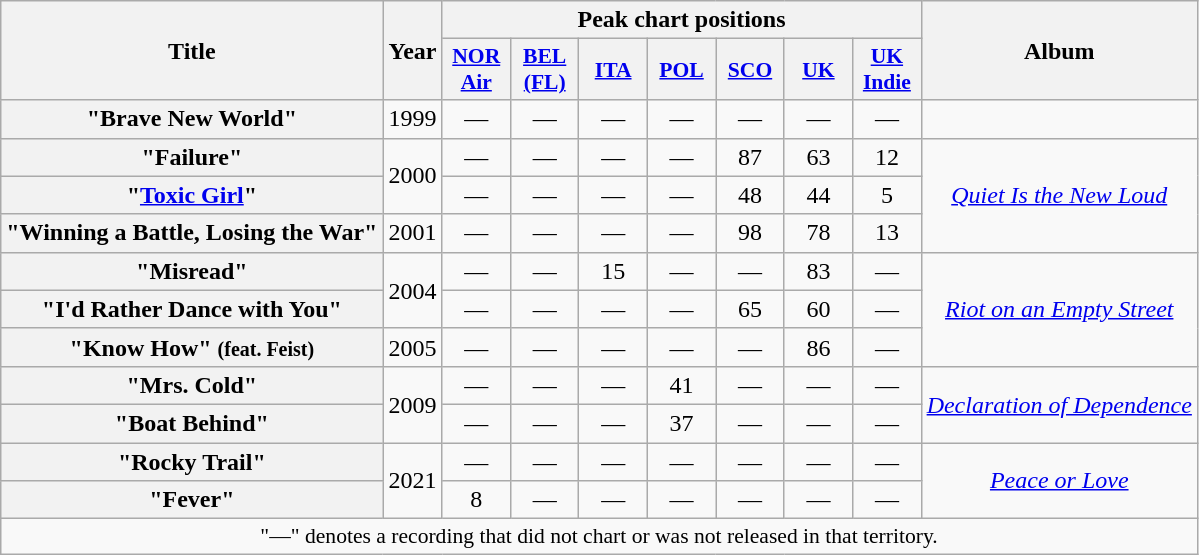<table class="wikitable plainrowheaders" style="text-align:center;" border="1">
<tr>
<th scope="col" rowspan="2">Title</th>
<th scope="col" rowspan="2">Year</th>
<th scope="col" colspan="7">Peak chart positions</th>
<th scope="col" rowspan="2">Album</th>
</tr>
<tr>
<th scope="col" style="width:2.7em;font-size:90%;"><a href='#'>NOR<br>Air</a><br></th>
<th scope="col" style="width:2.7em;font-size:90%;"><a href='#'>BEL<br>(FL)</a><br></th>
<th scope="col" style="width:2.7em;font-size:90%;"><a href='#'>ITA</a><br></th>
<th scope="col" style="width:2.7em;font-size:90%;"><a href='#'>POL</a><br></th>
<th scope="col" style="width:2.7em;font-size:90%;"><a href='#'>SCO</a><br></th>
<th scope="col" style="width:2.7em;font-size:90%;"><a href='#'>UK</a><br></th>
<th scope="col" style="width:2.7em;font-size:90%;"><a href='#'>UK<br>Indie</a><br></th>
</tr>
<tr>
<th scope="row">"Brave New World"</th>
<td>1999</td>
<td>—</td>
<td>—</td>
<td>—</td>
<td>—</td>
<td>—</td>
<td>—</td>
<td>—</td>
<td></td>
</tr>
<tr>
<th scope="row">"Failure"</th>
<td rowspan="2">2000</td>
<td>—</td>
<td>—</td>
<td>—</td>
<td>—</td>
<td>87</td>
<td>63</td>
<td>12</td>
<td rowspan="3"><em><a href='#'>Quiet Is the New Loud</a></em></td>
</tr>
<tr>
<th scope="row">"<a href='#'>Toxic Girl</a>"</th>
<td>—</td>
<td>—</td>
<td>—</td>
<td>—</td>
<td>48</td>
<td>44</td>
<td>5</td>
</tr>
<tr>
<th scope="row">"Winning a Battle, Losing the War"</th>
<td>2001</td>
<td>—</td>
<td>—</td>
<td>—</td>
<td>—</td>
<td>98</td>
<td>78</td>
<td>13</td>
</tr>
<tr>
<th scope="row">"Misread"</th>
<td rowspan="2">2004</td>
<td>—</td>
<td>—</td>
<td>15</td>
<td>—</td>
<td>—</td>
<td>83</td>
<td>—</td>
<td rowspan="3"><em><a href='#'>Riot on an Empty Street</a></em></td>
</tr>
<tr>
<th scope="row">"I'd Rather Dance with You"</th>
<td>—</td>
<td>—</td>
<td>—</td>
<td>—</td>
<td>65</td>
<td>60</td>
<td>—</td>
</tr>
<tr>
<th scope="row">"Know How" <small>(feat. Feist)</small></th>
<td>2005</td>
<td>—</td>
<td>—</td>
<td>—</td>
<td>—</td>
<td>—</td>
<td>86</td>
<td>—</td>
</tr>
<tr>
<th scope="row">"Mrs. Cold"</th>
<td rowspan="2">2009</td>
<td>—</td>
<td>—</td>
<td>—</td>
<td>41</td>
<td>—</td>
<td>—</td>
<td>—</td>
<td rowspan="2"><em><a href='#'>Declaration of Dependence</a></em></td>
</tr>
<tr>
<th scope="row">"Boat Behind"</th>
<td>—</td>
<td>—</td>
<td>—</td>
<td>37</td>
<td>—</td>
<td>—</td>
<td>—</td>
</tr>
<tr>
<th scope="row">"Rocky Trail"</th>
<td rowspan="2">2021</td>
<td>—</td>
<td>—</td>
<td>—</td>
<td>—</td>
<td>—</td>
<td>—</td>
<td>—</td>
<td rowspan="2"><em><a href='#'>Peace or Love</a></em></td>
</tr>
<tr>
<th scope="row">"Fever"</th>
<td>8</td>
<td>—</td>
<td>—</td>
<td>—</td>
<td>—</td>
<td>—</td>
<td>—</td>
</tr>
<tr>
<td colspan="16" style="font-size:90%">"—" denotes a recording that did not chart or was not released in that territory.</td>
</tr>
</table>
